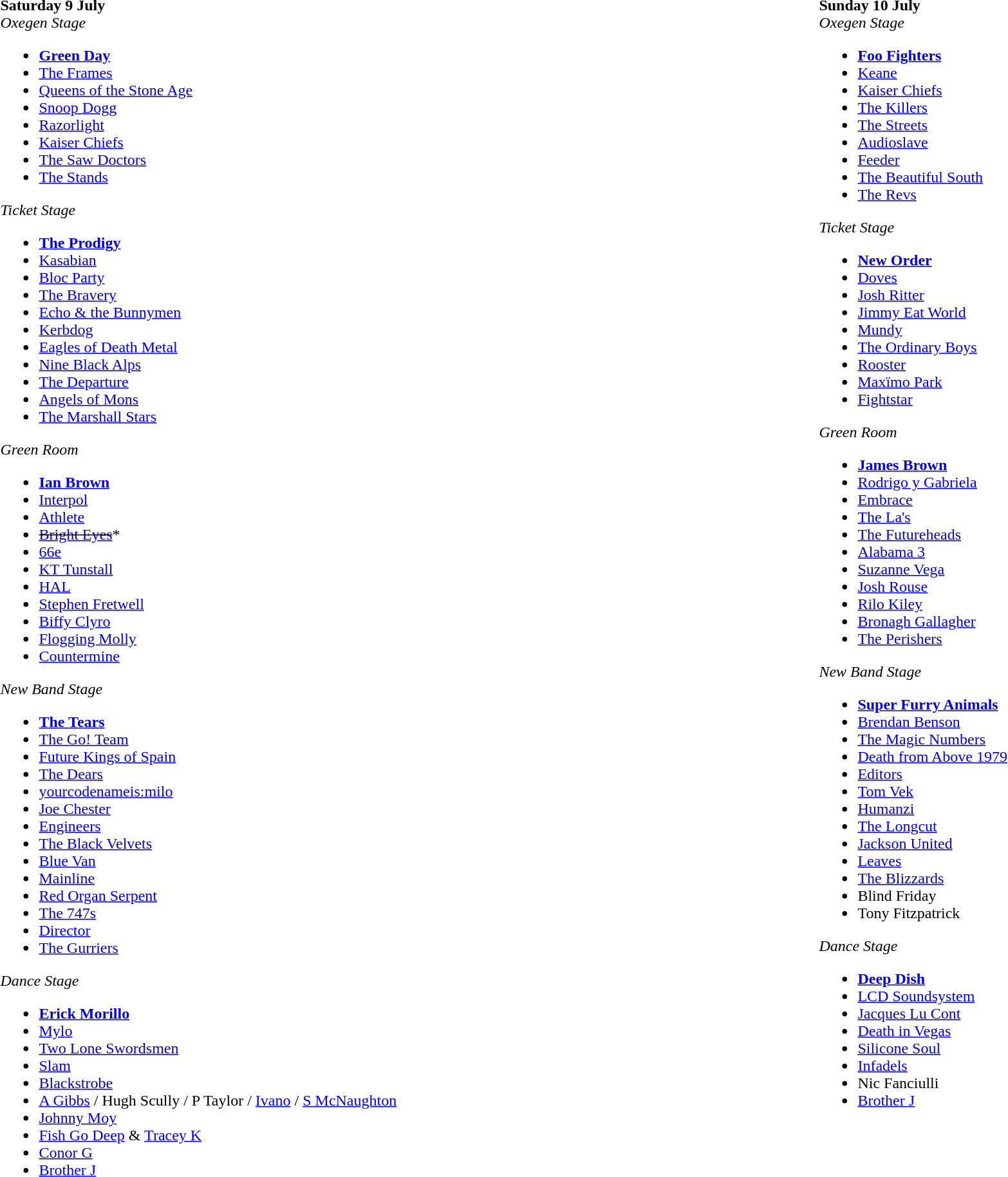<table border="0" cellpadding="4" cellspacing="3" width="100%">
<tr>
<td valign="top" width="*"><br><strong>Saturday 9 July</strong><br><em>Oxegen Stage</em><ul><li><strong><a href='#'>Green Day</a></strong></li><li><a href='#'>The Frames</a></li><li><a href='#'>Queens of the Stone Age</a></li><li><a href='#'>Snoop Dogg</a></li><li><a href='#'>Razorlight</a></li><li><a href='#'>Kaiser Chiefs</a></li><li><a href='#'>The Saw Doctors</a></li><li><a href='#'>The Stands</a></li></ul><em>Ticket Stage</em><ul><li><strong><a href='#'>The Prodigy</a></strong></li><li><a href='#'>Kasabian</a></li><li><a href='#'>Bloc Party</a></li><li><a href='#'>The Bravery</a></li><li><a href='#'>Echo & the Bunnymen</a></li><li><a href='#'>Kerbdog</a></li><li><a href='#'>Eagles of Death Metal</a></li><li><a href='#'>Nine Black Alps</a></li><li><a href='#'>The Departure</a></li><li><a href='#'>Angels of Mons</a></li><li><a href='#'>The Marshall Stars</a></li></ul><em>Green Room</em><ul><li><strong><a href='#'>Ian Brown</a></strong></li><li><a href='#'>Interpol</a></li><li><a href='#'>Athlete</a></li><li><s><a href='#'>Bright Eyes</a></s>*</li><li><a href='#'>66e</a></li><li><a href='#'>KT Tunstall</a></li><li><a href='#'>HAL</a></li><li><a href='#'>Stephen Fretwell</a></li><li><a href='#'>Biffy Clyro</a></li><li><a href='#'>Flogging Molly</a></li><li><a href='#'>Countermine</a></li></ul><em>New Band Stage</em><ul><li><strong><a href='#'>The Tears</a></strong></li><li><a href='#'>The Go! Team</a></li><li><a href='#'>Future Kings of Spain</a></li><li><a href='#'>The Dears</a></li><li><a href='#'>yourcodenameis:milo</a></li><li><a href='#'>Joe Chester</a></li><li><a href='#'>Engineers</a></li><li><a href='#'>The Black Velvets</a></li><li><a href='#'>Blue Van</a></li><li><a href='#'>Mainline</a></li><li><a href='#'>Red Organ Serpent</a></li><li><a href='#'>The 747s</a></li><li><a href='#'>Director</a></li><li><a href='#'>The Gurriers</a></li></ul><em>Dance Stage</em><ul><li><strong><a href='#'>Erick Morillo</a></strong></li><li><a href='#'>Mylo</a></li><li><a href='#'>Two Lone Swordsmen</a></li><li><a href='#'>Slam</a></li><li><a href='#'>Blackstrobe</a></li><li><a href='#'>A Gibbs</a> / Hugh Scully / P Taylor / <a href='#'>Ivano</a> / <a href='#'>S McNaughton</a></li><li><a href='#'>Johnny Moy</a></li><li><a href='#'>Fish Go Deep</a> & <a href='#'>Tracey K</a></li><li><a href='#'>Conor G</a></li><li><a href='#'>Brother J</a></li></ul></td>
<td valign="top" width="*"><br>
<strong>Sunday 10 July</strong><br><em>Oxegen Stage</em><ul><li><strong><a href='#'>Foo Fighters</a></strong></li><li><a href='#'>Keane</a></li><li><a href='#'>Kaiser Chiefs</a></li><li><a href='#'>The Killers</a></li><li><a href='#'>The Streets</a></li><li><a href='#'>Audioslave</a></li><li><a href='#'>Feeder</a></li><li><a href='#'>The Beautiful South</a></li><li><a href='#'>The Revs</a></li></ul><em>Ticket Stage</em><ul><li><strong><a href='#'>New Order</a></strong></li><li><a href='#'>Doves</a></li><li><a href='#'>Josh Ritter</a></li><li><a href='#'>Jimmy Eat World</a></li><li><a href='#'>Mundy</a></li><li><a href='#'>The Ordinary Boys</a></li><li><a href='#'>Rooster</a></li><li><a href='#'>Maxïmo Park</a></li><li><a href='#'>Fightstar</a></li></ul><em>Green Room</em><ul><li><strong><a href='#'>James Brown</a></strong></li><li><a href='#'>Rodrigo y Gabriela</a></li><li><a href='#'>Embrace</a></li><li><a href='#'>The La's</a></li><li><a href='#'>The Futureheads</a></li><li><a href='#'>Alabama 3</a></li><li><a href='#'>Suzanne Vega</a></li><li><a href='#'>Josh Rouse</a></li><li><a href='#'>Rilo Kiley</a></li><li><a href='#'>Bronagh Gallagher</a></li><li><a href='#'>The Perishers</a></li></ul><em>New Band Stage</em><ul><li><strong><a href='#'>Super Furry Animals</a></strong></li><li><a href='#'>Brendan Benson</a></li><li><a href='#'>The Magic Numbers</a></li><li><a href='#'>Death from Above 1979</a></li><li><a href='#'>Editors</a></li><li><a href='#'>Tom Vek</a></li><li><a href='#'>Humanzi</a></li><li><a href='#'>The Longcut</a></li><li><a href='#'>Jackson United</a></li><li><a href='#'>Leaves</a></li><li><a href='#'>The Blizzards</a></li><li>Blind Friday</li><li>Tony Fitzpatrick</li></ul><em>Dance Stage</em><ul><li><strong><a href='#'>Deep Dish</a></strong></li><li><a href='#'>LCD Soundsystem</a></li><li><a href='#'>Jacques Lu Cont</a></li><li><a href='#'>Death in Vegas</a></li><li><a href='#'>Silicone Soul</a></li><li><a href='#'>Infadels</a></li><li>Nic Fanciulli</li><li><a href='#'>Brother J</a></li></ul></td>
</tr>
</table>
